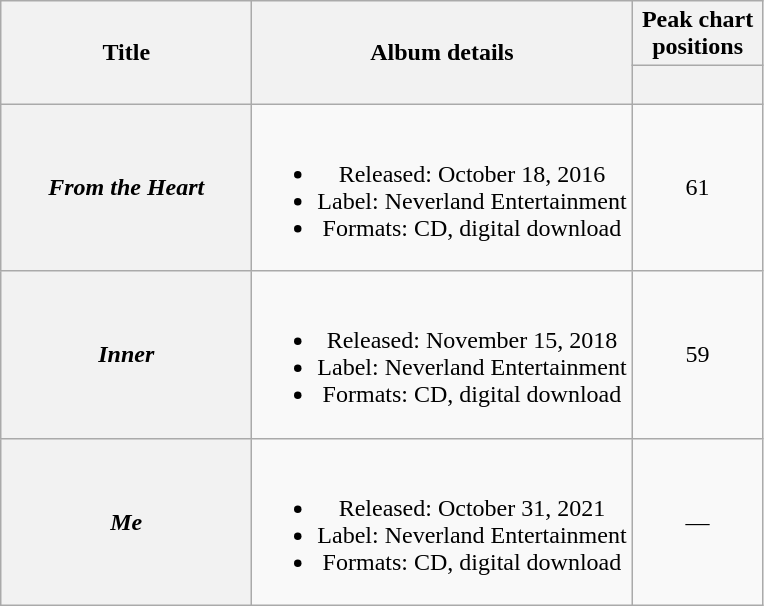<table class="wikitable plainrowheaders" style="text-align:center">
<tr>
<th scope="col" rowspan="2" style="width:10em">Title</th>
<th scope="col" rowspan="2">Album details</th>
<th scope="col" colspan="1" style="width:5em">Peak chart positions</th>
</tr>
<tr>
<th><br></th>
</tr>
<tr>
<th scope="row"><em>From the Heart</em></th>
<td><br><ul><li>Released: October 18, 2016</li><li>Label: Neverland Entertainment</li><li>Formats: CD, digital download</li></ul></td>
<td>61</td>
</tr>
<tr>
<th scope="row"><em>Inner</em></th>
<td><br><ul><li>Released: November 15, 2018</li><li>Label: Neverland Entertainment</li><li>Formats: CD, digital download</li></ul></td>
<td>59</td>
</tr>
<tr>
<th scope="row"><em>Me</em></th>
<td><br><ul><li>Released: October 31, 2021</li><li>Label: Neverland Entertainment</li><li>Formats: CD, digital download</li></ul></td>
<td>—</td>
</tr>
</table>
